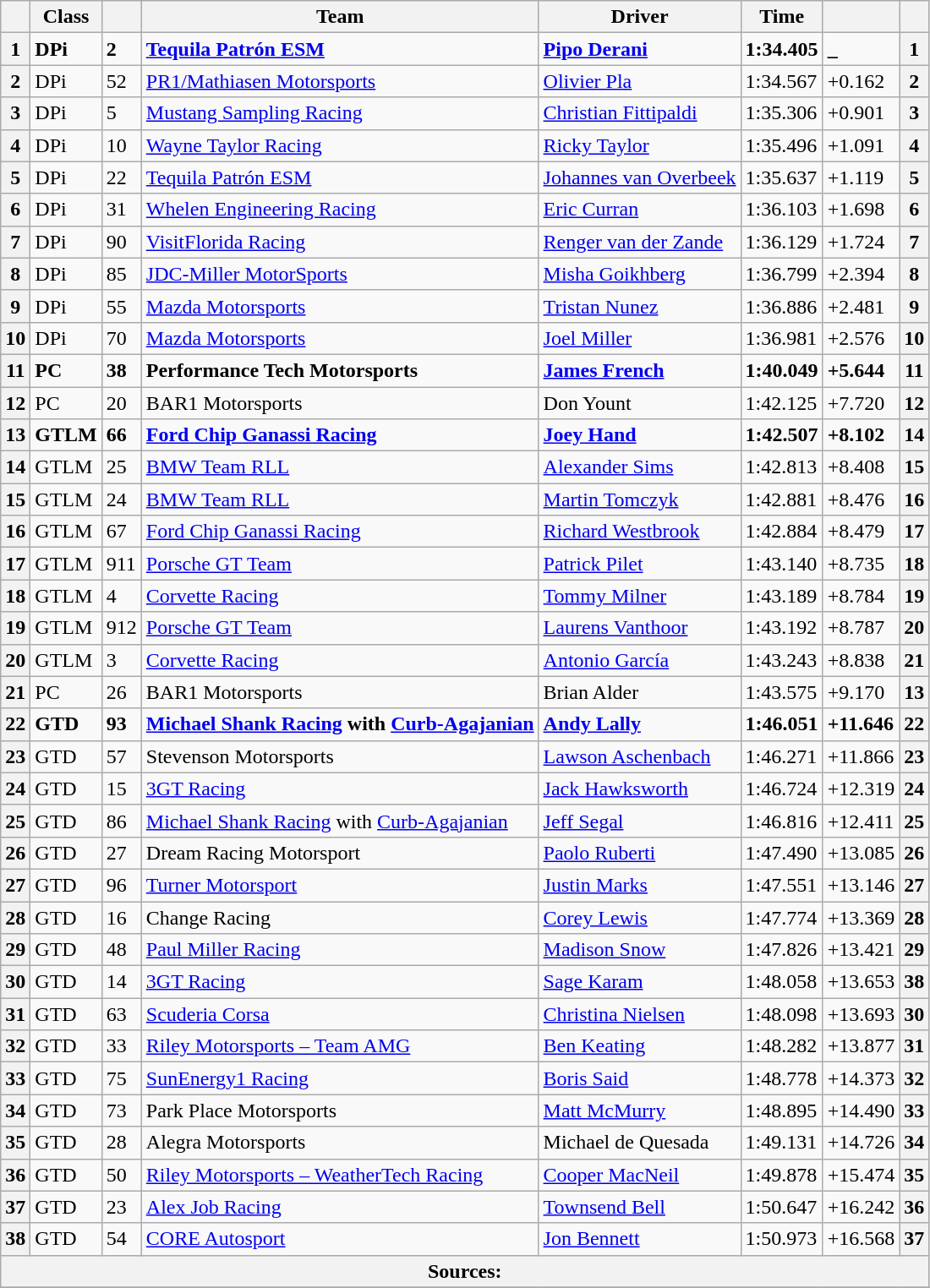<table class="wikitable">
<tr>
<th scope="col"></th>
<th scope="col">Class</th>
<th scope="col"></th>
<th scope="col">Team</th>
<th scope="col">Driver</th>
<th scope="col">Time</th>
<th scope="col"></th>
<th scope="col"></th>
</tr>
<tr style="font-weight:bold">
<th scope="row">1</th>
<td>DPi</td>
<td>2</td>
<td> <a href='#'>Tequila Patrón ESM</a></td>
<td> <a href='#'>Pipo Derani</a></td>
<td>1:34.405</td>
<td>_</td>
<th>1 </th>
</tr>
<tr>
<th scope="row">2</th>
<td>DPi</td>
<td>52</td>
<td> <a href='#'>PR1/Mathiasen Motorsports</a></td>
<td> <a href='#'>Olivier Pla</a></td>
<td>1:34.567</td>
<td>+0.162</td>
<th>2</th>
</tr>
<tr>
<th scope="row">3</th>
<td>DPi</td>
<td>5</td>
<td> <a href='#'>Mustang Sampling Racing</a></td>
<td> <a href='#'>Christian Fittipaldi</a></td>
<td>1:35.306</td>
<td>+0.901</td>
<th>3</th>
</tr>
<tr>
<th scope="row">4</th>
<td>DPi</td>
<td>10</td>
<td> <a href='#'>Wayne Taylor Racing</a></td>
<td> <a href='#'>Ricky Taylor</a></td>
<td>1:35.496</td>
<td>+1.091</td>
<th>4</th>
</tr>
<tr>
<th scope="row">5</th>
<td>DPi</td>
<td>22</td>
<td> <a href='#'>Tequila Patrón ESM</a></td>
<td> <a href='#'>Johannes van Overbeek</a></td>
<td>1:35.637</td>
<td>+1.119</td>
<th>5</th>
</tr>
<tr>
<th scope="row">6</th>
<td>DPi</td>
<td>31</td>
<td> <a href='#'>Whelen Engineering Racing</a></td>
<td> <a href='#'>Eric Curran</a></td>
<td>1:36.103</td>
<td>+1.698</td>
<th>6</th>
</tr>
<tr>
<th scope="row">7</th>
<td>DPi</td>
<td>90</td>
<td> <a href='#'>VisitFlorida Racing</a></td>
<td> <a href='#'>Renger van der Zande</a></td>
<td>1:36.129</td>
<td>+1.724</td>
<th>7</th>
</tr>
<tr>
<th scope="row">8</th>
<td>DPi</td>
<td>85</td>
<td> <a href='#'>JDC-Miller MotorSports</a></td>
<td> <a href='#'>Misha Goikhberg</a></td>
<td>1:36.799</td>
<td>+2.394</td>
<th>8</th>
</tr>
<tr>
<th scope="row">9</th>
<td>DPi</td>
<td>55</td>
<td> <a href='#'>Mazda Motorsports</a></td>
<td> <a href='#'>Tristan Nunez</a></td>
<td>1:36.886</td>
<td>+2.481</td>
<th>9</th>
</tr>
<tr>
<th scope="row">10</th>
<td>DPi</td>
<td>70</td>
<td> <a href='#'>Mazda Motorsports</a></td>
<td> <a href='#'>Joel Miller</a></td>
<td>1:36.981</td>
<td>+2.576</td>
<th>10</th>
</tr>
<tr style="font-weight:bold">
<th scope="row">11</th>
<td>PC</td>
<td>38</td>
<td><strong> Performance Tech Motorsports</strong></td>
<td><strong> <a href='#'>James French</a></strong></td>
<td>1:40.049</td>
<td>+5.644</td>
<th>11 </th>
</tr>
<tr>
<th scope="row">12</th>
<td>PC</td>
<td>20</td>
<td> BAR1 Motorsports</td>
<td> Don Yount</td>
<td>1:42.125</td>
<td>+7.720</td>
<th>12</th>
</tr>
<tr style="font-weight:bold">
<th scope="row">13</th>
<td>GTLM</td>
<td>66</td>
<td> <a href='#'>Ford Chip Ganassi Racing</a></td>
<td> <a href='#'>Joey Hand</a></td>
<td>1:42.507</td>
<td>+8.102</td>
<th>14 </th>
</tr>
<tr>
<th scope="row">14</th>
<td>GTLM</td>
<td>25</td>
<td> <a href='#'>BMW Team RLL</a></td>
<td> <a href='#'>Alexander Sims</a></td>
<td>1:42.813</td>
<td>+8.408</td>
<th>15</th>
</tr>
<tr>
<th scope="row">15</th>
<td>GTLM</td>
<td>24</td>
<td> <a href='#'>BMW Team RLL</a></td>
<td> <a href='#'>Martin Tomczyk</a></td>
<td>1:42.881</td>
<td>+8.476</td>
<th>16</th>
</tr>
<tr>
<th scope="row">16</th>
<td>GTLM</td>
<td>67</td>
<td> <a href='#'>Ford Chip Ganassi Racing</a></td>
<td> <a href='#'>Richard Westbrook</a></td>
<td>1:42.884</td>
<td>+8.479</td>
<th>17</th>
</tr>
<tr>
<th scope="row">17</th>
<td>GTLM</td>
<td>911</td>
<td> <a href='#'>Porsche GT Team</a></td>
<td> <a href='#'>Patrick Pilet</a></td>
<td>1:43.140</td>
<td>+8.735</td>
<th>18</th>
</tr>
<tr>
<th scope="row">18</th>
<td>GTLM</td>
<td>4</td>
<td> <a href='#'>Corvette Racing</a></td>
<td> <a href='#'>Tommy Milner</a></td>
<td>1:43.189</td>
<td>+8.784</td>
<th>19</th>
</tr>
<tr>
<th scope="row">19</th>
<td>GTLM</td>
<td>912</td>
<td> <a href='#'>Porsche GT Team</a></td>
<td> <a href='#'>Laurens Vanthoor</a></td>
<td>1:43.192</td>
<td>+8.787</td>
<th>20</th>
</tr>
<tr>
<th scope="row">20</th>
<td>GTLM</td>
<td>3</td>
<td> <a href='#'>Corvette Racing</a></td>
<td> <a href='#'>Antonio García</a></td>
<td>1:43.243</td>
<td>+8.838</td>
<th>21</th>
</tr>
<tr>
<th scope="row">21</th>
<td>PC</td>
<td>26</td>
<td> BAR1 Motorsports</td>
<td> Brian Alder</td>
<td>1:43.575</td>
<td>+9.170</td>
<th>13<strong></strong></th>
</tr>
<tr style="font-weight:bold">
<th scope="row">22</th>
<td>GTD</td>
<td>93</td>
<td> <a href='#'>Michael Shank Racing</a> with <a href='#'>Curb-Agajanian</a></td>
<td> <a href='#'>Andy Lally</a></td>
<td>1:46.051</td>
<td>+11.646</td>
<th>22 </th>
</tr>
<tr>
<th scope="row">23</th>
<td>GTD</td>
<td>57</td>
<td> Stevenson Motorsports</td>
<td> <a href='#'>Lawson Aschenbach</a></td>
<td>1:46.271</td>
<td>+11.866</td>
<th>23</th>
</tr>
<tr>
<th scope="row">24</th>
<td>GTD</td>
<td>15</td>
<td> <a href='#'>3GT Racing</a></td>
<td> <a href='#'>Jack Hawksworth</a></td>
<td>1:46.724</td>
<td>+12.319</td>
<th>24</th>
</tr>
<tr>
<th scope="row">25</th>
<td>GTD</td>
<td>86</td>
<td> <a href='#'>Michael Shank Racing</a> with <a href='#'>Curb-Agajanian</a></td>
<td> <a href='#'>Jeff Segal</a></td>
<td>1:46.816</td>
<td>+12.411</td>
<th>25</th>
</tr>
<tr>
<th scope="row">26</th>
<td>GTD</td>
<td>27</td>
<td> Dream Racing Motorsport</td>
<td> <a href='#'>Paolo Ruberti</a></td>
<td>1:47.490</td>
<td>+13.085</td>
<th>26</th>
</tr>
<tr>
<th scope="row">27</th>
<td>GTD</td>
<td>96</td>
<td> <a href='#'>Turner Motorsport</a></td>
<td> <a href='#'>Justin Marks</a></td>
<td>1:47.551</td>
<td>+13.146</td>
<th>27</th>
</tr>
<tr>
<th scope="row">28</th>
<td>GTD</td>
<td>16</td>
<td> Change Racing</td>
<td> <a href='#'>Corey Lewis</a></td>
<td>1:47.774</td>
<td>+13.369</td>
<th>28</th>
</tr>
<tr>
<th scope="row">29</th>
<td>GTD</td>
<td>48</td>
<td> <a href='#'>Paul Miller Racing</a></td>
<td> <a href='#'>Madison Snow</a></td>
<td>1:47.826</td>
<td>+13.421</td>
<th>29</th>
</tr>
<tr>
<th scope="row">30</th>
<td>GTD</td>
<td>14</td>
<td> <a href='#'>3GT Racing</a></td>
<td> <a href='#'>Sage Karam</a></td>
<td>1:48.058</td>
<td>+13.653</td>
<th>38</th>
</tr>
<tr>
<th scope="row">31</th>
<td>GTD</td>
<td>63</td>
<td> <a href='#'>Scuderia Corsa</a></td>
<td> <a href='#'>Christina Nielsen</a></td>
<td>1:48.098</td>
<td>+13.693</td>
<th>30</th>
</tr>
<tr>
<th scope="row">32</th>
<td>GTD</td>
<td>33</td>
<td> <a href='#'>Riley Motorsports – Team AMG</a></td>
<td> <a href='#'>Ben Keating</a></td>
<td>1:48.282</td>
<td>+13.877</td>
<th>31</th>
</tr>
<tr>
<th scope="row">33</th>
<td>GTD</td>
<td>75</td>
<td> <a href='#'>SunEnergy1 Racing</a></td>
<td> <a href='#'>Boris Said</a></td>
<td>1:48.778</td>
<td>+14.373</td>
<th>32</th>
</tr>
<tr>
<th scope="row">34</th>
<td>GTD</td>
<td>73</td>
<td> Park Place Motorsports</td>
<td> <a href='#'>Matt McMurry</a></td>
<td>1:48.895</td>
<td>+14.490</td>
<th>33</th>
</tr>
<tr>
<th scope="row">35</th>
<td>GTD</td>
<td>28</td>
<td> Alegra Motorsports</td>
<td> Michael de Quesada</td>
<td>1:49.131</td>
<td>+14.726</td>
<th>34</th>
</tr>
<tr>
<th scope="row">36</th>
<td>GTD</td>
<td>50</td>
<td> <a href='#'>Riley Motorsports – WeatherTech Racing</a></td>
<td> <a href='#'>Cooper MacNeil</a></td>
<td>1:49.878</td>
<td>+15.474</td>
<th>35</th>
</tr>
<tr>
<th scope="row">37</th>
<td>GTD</td>
<td>23</td>
<td> <a href='#'>Alex Job Racing</a></td>
<td> <a href='#'>Townsend Bell</a></td>
<td>1:50.647</td>
<td>+16.242</td>
<th>36</th>
</tr>
<tr>
<th scope="row">38</th>
<td>GTD</td>
<td>54</td>
<td> <a href='#'>CORE Autosport</a></td>
<td> <a href='#'>Jon Bennett</a></td>
<td>1:50.973</td>
<td>+16.568</td>
<th>37</th>
</tr>
<tr>
<th colspan="8">Sources:</th>
</tr>
<tr>
</tr>
</table>
